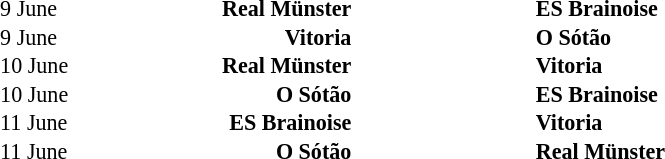<table>
<tr style="vertical-align:top">
<td style="min-width:44em;" width=50%><br></td>
<td style="min-width:36em;"><br><table width=100%  style="font-size:92%; font-weight:bold; white-space: nowrap" cellspacing=0>
<tr>
<td width=8% rowspan=7></td>
<td width=10% height=15></td>
<td width=3% rowspan=7></td>
<td width=28%></td>
<td width=3% rowspan=7></td>
<td width=15% align=center></td>
<td width=3% rowspan=7></td>
<td width=28%></td>
<td width=2% rowspan=7></td>
</tr>
<tr>
<td style="font-weight:normal">9 June</td>
<td align=right>Real Münster </td>
<td align=center></td>
<td align=left> ES Brainoise</td>
</tr>
<tr>
<td style="font-weight:normal">9 June</td>
<td align=right>Vitoria </td>
<td align=center></td>
<td align=left> O Sótão</td>
</tr>
<tr>
<td style="font-weight:normal">10 June</td>
<td align=right>Real Münster </td>
<td align=center></td>
<td align=left> Vitoria</td>
</tr>
<tr>
<td style="font-weight:normal">10 June</td>
<td align=right>O Sótão </td>
<td align=center></td>
<td align=left> ES Brainoise</td>
</tr>
<tr>
<td style="font-weight:normal">11 June</td>
<td align=right>ES Brainoise </td>
<td align=center></td>
<td align=left> Vitoria</td>
</tr>
<tr>
<td style="font-weight:normal">11 June</td>
<td align=right>O Sótão </td>
<td align=center></td>
<td align=left> Real Münster</td>
</tr>
</table>
</td>
</tr>
</table>
